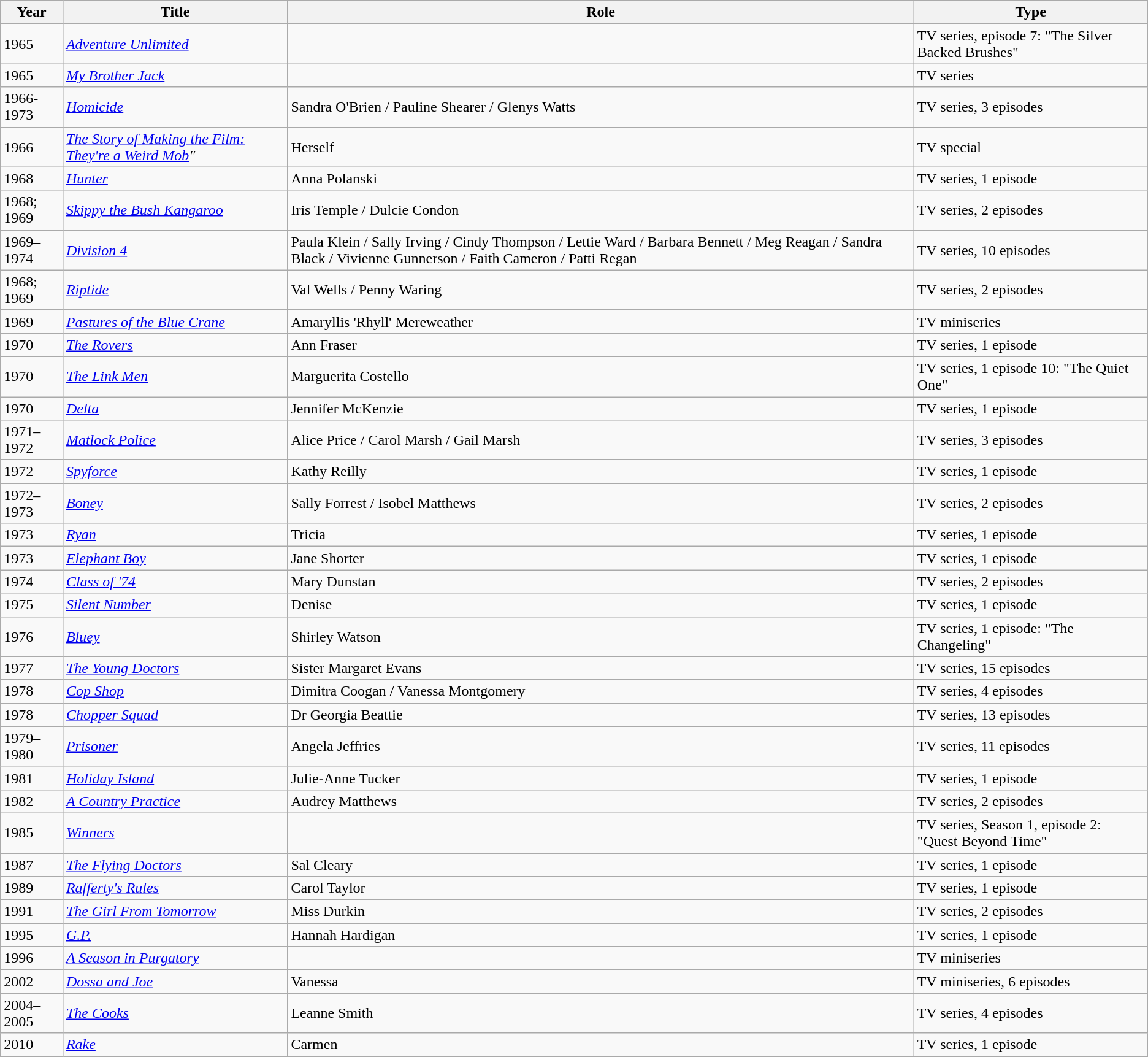<table class="wikitable">
<tr>
<th>Year</th>
<th>Title</th>
<th>Role</th>
<th>Type</th>
</tr>
<tr>
<td>1965</td>
<td><em><a href='#'>Adventure Unlimited</a></em></td>
<td></td>
<td>TV series, episode 7: "The Silver Backed Brushes"</td>
</tr>
<tr>
<td>1965</td>
<td><em><a href='#'>My Brother Jack</a></em></td>
<td></td>
<td>TV series</td>
</tr>
<tr>
<td>1966-1973</td>
<td><em><a href='#'>Homicide</a></em></td>
<td>Sandra O'Brien / Pauline Shearer / Glenys Watts</td>
<td>TV series, 3 episodes</td>
</tr>
<tr>
<td>1966</td>
<td><em><a href='#'>The Story of Making the Film: They're a Weird Mob</a>"</em></td>
<td>Herself</td>
<td>TV special</td>
</tr>
<tr>
<td>1968</td>
<td><em><a href='#'>Hunter</a></em></td>
<td>Anna Polanski</td>
<td>TV series, 1 episode</td>
</tr>
<tr>
<td>1968; 1969</td>
<td><em><a href='#'>Skippy the Bush Kangaroo</a></em></td>
<td>Iris Temple / Dulcie Condon</td>
<td>TV series, 2 episodes</td>
</tr>
<tr>
<td>1969–1974</td>
<td><em><a href='#'>Division 4</a></em></td>
<td>Paula Klein / Sally Irving / Cindy Thompson / Lettie Ward / Barbara Bennett / Meg Reagan / Sandra Black / Vivienne Gunnerson / Faith Cameron / Patti Regan</td>
<td>TV series, 10 episodes</td>
</tr>
<tr>
<td>1968; 1969</td>
<td><em><a href='#'>Riptide</a></em></td>
<td>Val Wells / Penny Waring</td>
<td>TV series, 2 episodes</td>
</tr>
<tr>
<td>1969</td>
<td><em><a href='#'>Pastures of the Blue Crane</a></em></td>
<td>Amaryllis 'Rhyll' Mereweather</td>
<td>TV miniseries</td>
</tr>
<tr>
<td>1970</td>
<td><em><a href='#'>The Rovers</a></em></td>
<td>Ann Fraser</td>
<td>TV series, 1 episode</td>
</tr>
<tr>
<td>1970</td>
<td><em><a href='#'>The Link Men</a></em></td>
<td>Marguerita Costello</td>
<td>TV series, 1 episode 10: "The Quiet One"</td>
</tr>
<tr>
<td>1970</td>
<td><em><a href='#'>Delta</a></em></td>
<td>Jennifer McKenzie</td>
<td>TV series, 1 episode</td>
</tr>
<tr>
<td>1971–1972</td>
<td><em><a href='#'>Matlock Police</a></em></td>
<td>Alice Price / Carol Marsh / Gail Marsh</td>
<td>TV series, 3 episodes</td>
</tr>
<tr>
<td>1972</td>
<td><em><a href='#'>Spyforce</a></em></td>
<td>Kathy Reilly</td>
<td>TV series, 1 episode</td>
</tr>
<tr>
<td>1972–1973</td>
<td><em><a href='#'>Boney</a></em></td>
<td>Sally Forrest / Isobel Matthews</td>
<td>TV series, 2 episodes</td>
</tr>
<tr>
<td>1973</td>
<td><em><a href='#'>Ryan</a></em></td>
<td>Tricia</td>
<td>TV series, 1 episode</td>
</tr>
<tr>
<td>1973</td>
<td><em><a href='#'>Elephant Boy</a></em></td>
<td>Jane Shorter</td>
<td>TV series, 1 episode</td>
</tr>
<tr>
<td>1974</td>
<td><em><a href='#'>Class of '74</a></em></td>
<td>Mary Dunstan</td>
<td>TV series, 2 episodes</td>
</tr>
<tr>
<td>1975</td>
<td><em><a href='#'>Silent Number</a></em></td>
<td>Denise</td>
<td>TV series, 1 episode</td>
</tr>
<tr>
<td>1976</td>
<td><em><a href='#'>Bluey</a></em></td>
<td>Shirley Watson</td>
<td>TV series, 1 episode: "The Changeling"</td>
</tr>
<tr>
<td>1977</td>
<td><em><a href='#'>The Young Doctors</a></em></td>
<td>Sister Margaret Evans</td>
<td>TV series, 15 episodes</td>
</tr>
<tr>
<td>1978</td>
<td><em><a href='#'>Cop Shop</a></em></td>
<td>Dimitra Coogan / Vanessa Montgomery</td>
<td>TV series, 4 episodes</td>
</tr>
<tr>
<td>1978</td>
<td><em><a href='#'>Chopper Squad</a></em></td>
<td>Dr Georgia Beattie</td>
<td>TV series, 13 episodes</td>
</tr>
<tr>
<td>1979–1980</td>
<td><em><a href='#'>Prisoner</a></em></td>
<td>Angela Jeffries</td>
<td>TV series, 11 episodes</td>
</tr>
<tr>
<td>1981</td>
<td><em><a href='#'>Holiday Island</a></em></td>
<td>Julie-Anne Tucker</td>
<td>TV series, 1 episode</td>
</tr>
<tr>
<td>1982</td>
<td><em><a href='#'>A Country Practice</a></em></td>
<td>Audrey Matthews</td>
<td>TV series, 2 episodes</td>
</tr>
<tr>
<td>1985</td>
<td><em><a href='#'>Winners</a></em></td>
<td></td>
<td>TV series, Season 1, episode 2: "Quest Beyond Time"</td>
</tr>
<tr>
<td>1987</td>
<td><em><a href='#'>The Flying Doctors</a></em></td>
<td>Sal Cleary</td>
<td>TV series, 1 episode</td>
</tr>
<tr>
<td>1989</td>
<td><em><a href='#'>Rafferty's Rules</a></em></td>
<td>Carol Taylor</td>
<td>TV series, 1 episode</td>
</tr>
<tr>
<td>1991</td>
<td><em><a href='#'>The Girl From Tomorrow</a></em></td>
<td>Miss Durkin</td>
<td>TV series, 2 episodes</td>
</tr>
<tr>
<td>1995</td>
<td><em><a href='#'>G.P.</a></em></td>
<td>Hannah Hardigan</td>
<td>TV series, 1 episode</td>
</tr>
<tr>
<td>1996</td>
<td><em><a href='#'>A Season in Purgatory</a></em></td>
<td></td>
<td>TV miniseries</td>
</tr>
<tr>
<td>2002</td>
<td><em><a href='#'>Dossa and Joe</a></em></td>
<td>Vanessa</td>
<td>TV miniseries, 6 episodes</td>
</tr>
<tr>
<td>2004–2005</td>
<td><em><a href='#'>The Cooks</a></em></td>
<td>Leanne Smith</td>
<td>TV series, 4 episodes</td>
</tr>
<tr>
<td>2010</td>
<td><em><a href='#'>Rake</a></em></td>
<td>Carmen</td>
<td>TV series, 1 episode</td>
</tr>
</table>
